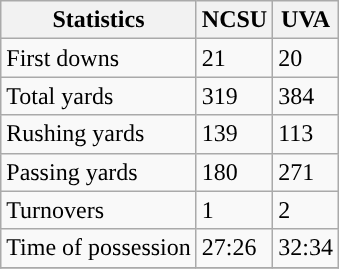<table class="wikitable">
<tr>
<th>Statistics</th>
<th>NCSU</th>
<th>UVA</th>
</tr>
<tr>
<td>First downs</td>
<td>21</td>
<td>20</td>
</tr>
<tr>
<td>Total yards</td>
<td>319</td>
<td>384</td>
</tr>
<tr>
<td>Rushing yards</td>
<td>139</td>
<td>113</td>
</tr>
<tr>
<td>Passing yards</td>
<td>180</td>
<td>271</td>
</tr>
<tr>
<td>Turnovers</td>
<td>1</td>
<td>2</td>
</tr>
<tr>
<td>Time of possession</td>
<td>27:26</td>
<td>32:34</td>
</tr>
<tr>
</tr>
</table>
